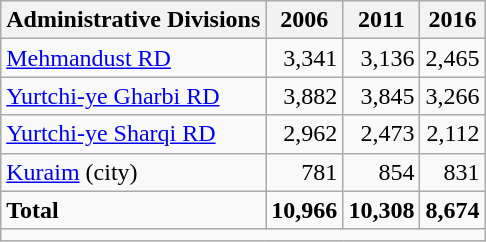<table class="wikitable">
<tr>
<th>Administrative Divisions</th>
<th>2006</th>
<th>2011</th>
<th>2016</th>
</tr>
<tr>
<td><a href='#'>Mehmandust RD</a></td>
<td style="text-align: right;">3,341</td>
<td style="text-align: right;">3,136</td>
<td style="text-align: right;">2,465</td>
</tr>
<tr>
<td><a href='#'>Yurtchi-ye Gharbi RD</a></td>
<td style="text-align: right;">3,882</td>
<td style="text-align: right;">3,845</td>
<td style="text-align: right;">3,266</td>
</tr>
<tr>
<td><a href='#'>Yurtchi-ye Sharqi RD</a></td>
<td style="text-align: right;">2,962</td>
<td style="text-align: right;">2,473</td>
<td style="text-align: right;">2,112</td>
</tr>
<tr>
<td><a href='#'>Kuraim</a> (city)</td>
<td style="text-align: right;">781</td>
<td style="text-align: right;">854</td>
<td style="text-align: right;">831</td>
</tr>
<tr>
<td><strong>Total</strong></td>
<td style="text-align: right;"><strong>10,966</strong></td>
<td style="text-align: right;"><strong>10,308</strong></td>
<td style="text-align: right;"><strong>8,674</strong></td>
</tr>
<tr>
<td colspan=4></td>
</tr>
</table>
